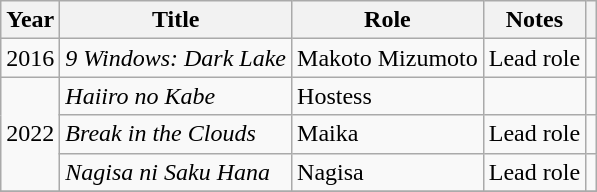<table class="wikitable plainrowheaders sortable">
<tr>
<th scope="col">Year</th>
<th scope="col">Title</th>
<th scope="col">Role</th>
<th class="unsortable">Notes</th>
<th class="unsortable"></th>
</tr>
<tr>
<td>2016</td>
<td><em>9 Windows: Dark Lake</em></td>
<td>Makoto Mizumoto</td>
<td>Lead role</td>
<td style="text-align: center;"></td>
</tr>
<tr>
<td rowspan=3>2022</td>
<td><em>Haiiro no Kabe</em></td>
<td>Hostess</td>
<td></td>
<td style="text-align: center;"></td>
</tr>
<tr>
<td><em>Break in the Clouds</em></td>
<td>Maika</td>
<td>Lead role</td>
<td style="text-align: center;"></td>
</tr>
<tr>
<td><em>Nagisa ni Saku Hana</em></td>
<td>Nagisa</td>
<td>Lead role</td>
<td style="text-align: center;"></td>
</tr>
<tr>
</tr>
</table>
